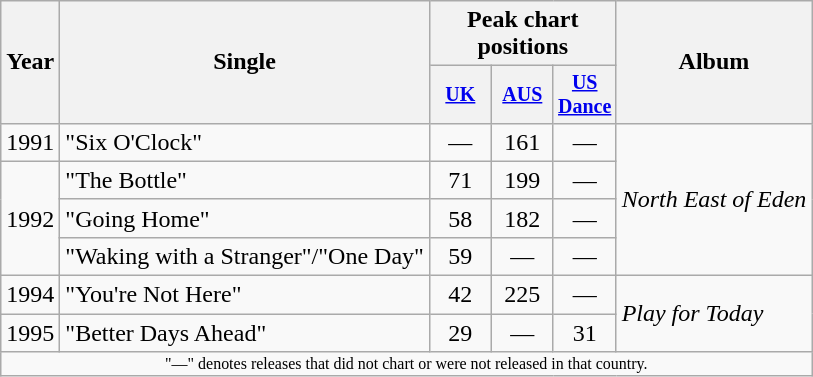<table class="wikitable" style="text-align:center;">
<tr>
<th rowspan="2">Year</th>
<th rowspan="2">Single</th>
<th colspan="3">Peak chart positions</th>
<th rowspan="2">Album</th>
</tr>
<tr style="font-size:smaller;">
<th width="35"><a href='#'>UK</a><br></th>
<th width="35"><a href='#'>AUS</a><br></th>
<th width="35"><a href='#'>US<br>Dance</a><br></th>
</tr>
<tr>
<td>1991</td>
<td align="left">"Six O'Clock"</td>
<td>—</td>
<td>161</td>
<td>—</td>
<td style="text-align:left;" rowspan="4"><em>North East of Eden</em></td>
</tr>
<tr>
<td rowspan="3">1992</td>
<td align="left">"The Bottle"</td>
<td>71</td>
<td>199</td>
<td>—</td>
</tr>
<tr>
<td align="left">"Going Home"</td>
<td>58</td>
<td>182</td>
<td>—</td>
</tr>
<tr>
<td align="left">"Waking with a Stranger"/"One Day"</td>
<td>59</td>
<td>—</td>
<td>—</td>
</tr>
<tr>
<td>1994</td>
<td align="left">"You're Not Here"</td>
<td>42</td>
<td>225</td>
<td>—</td>
<td style="text-align:left;" rowspan="2"><em>Play for Today</em></td>
</tr>
<tr>
<td>1995</td>
<td align="left">"Better Days Ahead"</td>
<td>29</td>
<td>—</td>
<td>31</td>
</tr>
<tr>
<td colspan="6" style="text-align:center; font-size:8pt;">"—" denotes releases that did not chart or were not released in that country.</td>
</tr>
</table>
